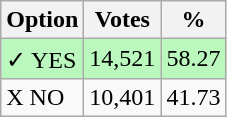<table class="wikitable">
<tr>
<th>Option</th>
<th>Votes</th>
<th>%</th>
</tr>
<tr>
<td style=background:#bbf8be>✓ YES</td>
<td style=background:#bbf8be>14,521</td>
<td style=background:#bbf8be>58.27</td>
</tr>
<tr>
<td>X NO</td>
<td>10,401</td>
<td>41.73</td>
</tr>
</table>
